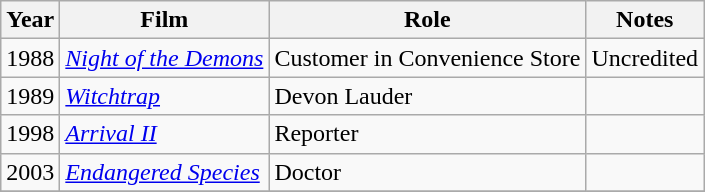<table class="wikitable">
<tr>
<th>Year</th>
<th>Film</th>
<th>Role</th>
<th>Notes</th>
</tr>
<tr>
<td>1988</td>
<td><em><a href='#'>Night of the Demons</a></em></td>
<td>Customer in Convenience Store</td>
<td>Uncredited</td>
</tr>
<tr>
<td>1989</td>
<td><em><a href='#'>Witchtrap</a></em></td>
<td>Devon Lauder</td>
<td></td>
</tr>
<tr>
<td>1998</td>
<td><em><a href='#'>Arrival II</a></em></td>
<td>Reporter</td>
<td></td>
</tr>
<tr>
<td>2003</td>
<td><em><a href='#'>Endangered Species</a></em></td>
<td>Doctor</td>
<td></td>
</tr>
<tr>
</tr>
</table>
